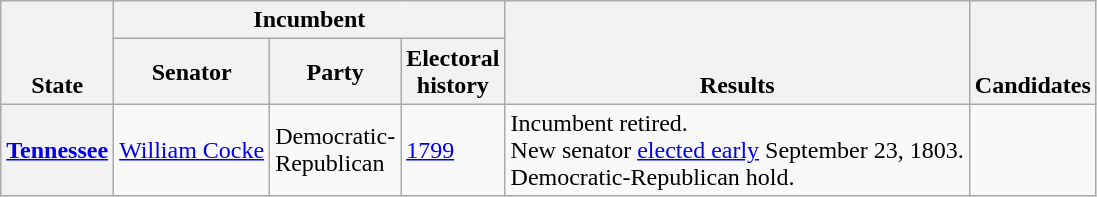<table class=wikitable>
<tr valign=bottom>
<th rowspan=2>State</th>
<th colspan=3>Incumbent</th>
<th rowspan=2>Results</th>
<th rowspan=2>Candidates</th>
</tr>
<tr>
<th>Senator</th>
<th>Party</th>
<th>Electoral<br>history</th>
</tr>
<tr>
<th><a href='#'>Tennessee</a></th>
<td><a href='#'>William Cocke</a></td>
<td>Democratic-<br>Republican</td>
<td><a href='#'>1799 </a></td>
<td>Incumbent retired.<br>New senator <a href='#'>elected early</a> September 23, 1803.<br>Democratic-Republican hold.</td>
<td nowrap></td>
</tr>
</table>
